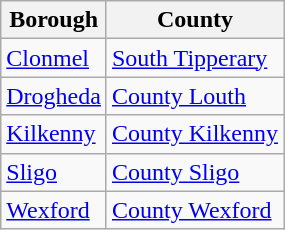<table class="wikitable sortable">
<tr>
<th>Borough</th>
<th>County</th>
</tr>
<tr>
<td><a href='#'>Clonmel</a></td>
<td><a href='#'>South Tipperary</a></td>
</tr>
<tr>
<td><a href='#'>Drogheda</a></td>
<td><a href='#'>County Louth</a></td>
</tr>
<tr>
<td><a href='#'>Kilkenny</a></td>
<td><a href='#'>County Kilkenny</a></td>
</tr>
<tr>
<td><a href='#'>Sligo</a></td>
<td><a href='#'>County Sligo</a></td>
</tr>
<tr>
<td><a href='#'>Wexford</a></td>
<td><a href='#'>County Wexford</a></td>
</tr>
</table>
